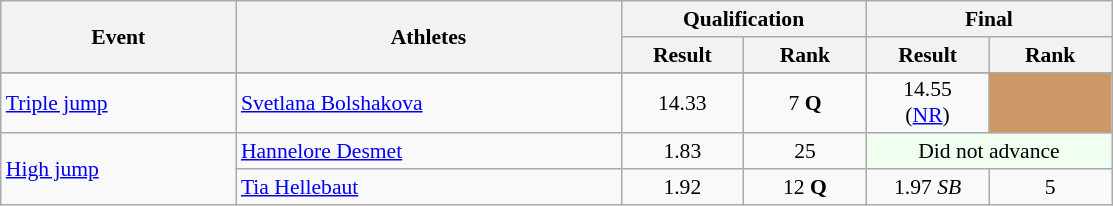<table class="wikitable" border="1" style="font-size:90%">
<tr>
<th rowspan="2" width="150">Event</th>
<th rowspan="2" width="250">Athletes</th>
<th colspan="2" width="150">Qualification</th>
<th colspan="2" width="150">Final</th>
</tr>
<tr>
<th width="75">Result</th>
<th width="75">Rank</th>
<th width="75">Result</th>
<th width="75">Rank</th>
</tr>
<tr>
</tr>
<tr>
<td><a href='#'>Triple jump</a></td>
<td><a href='#'>Svetlana Bolshakova</a></td>
<td align=center>14.33</td>
<td align=center>7 <strong>Q</strong></td>
<td align=center>14.55<br>(<a href='#'>NR</a>)</td>
<td align=center bgcolor=cc9966></td>
</tr>
<tr>
<td rowspan="2"><a href='#'>High jump</a></td>
<td><a href='#'>Hannelore Desmet</a></td>
<td align=center>1.83</td>
<td align=center>25</td>
<td align=center colspan=2 bgcolor=honeydew>Did not advance</td>
</tr>
<tr>
<td><a href='#'>Tia Hellebaut</a></td>
<td align=center>1.92</td>
<td align=center>12 <strong>Q</strong></td>
<td align=center>1.97 <em>SB</em></td>
<td align=center>5</td>
</tr>
</table>
